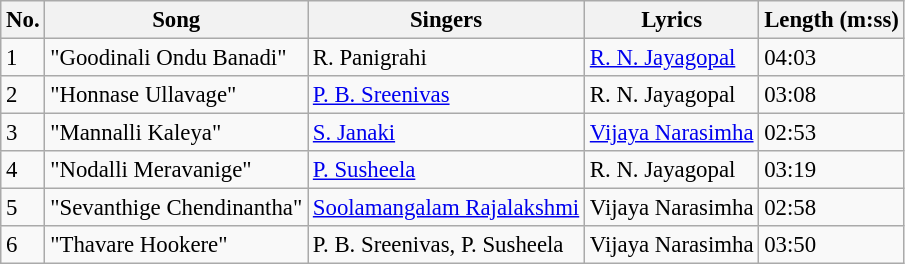<table class="wikitable" style="font-size:95%;">
<tr>
<th>No.</th>
<th>Song</th>
<th>Singers</th>
<th>Lyrics</th>
<th>Length (m:ss)</th>
</tr>
<tr>
<td>1</td>
<td>"Goodinali Ondu Banadi"</td>
<td>R. Panigrahi</td>
<td><a href='#'>R. N. Jayagopal</a></td>
<td>04:03</td>
</tr>
<tr>
<td>2</td>
<td>"Honnase Ullavage"</td>
<td><a href='#'>P. B. Sreenivas</a></td>
<td>R. N. Jayagopal</td>
<td>03:08</td>
</tr>
<tr>
<td>3</td>
<td>"Mannalli Kaleya"</td>
<td><a href='#'>S. Janaki</a></td>
<td><a href='#'>Vijaya Narasimha</a></td>
<td>02:53</td>
</tr>
<tr>
<td>4</td>
<td>"Nodalli Meravanige"</td>
<td><a href='#'>P. Susheela</a></td>
<td>R. N. Jayagopal</td>
<td>03:19</td>
</tr>
<tr>
<td>5</td>
<td>"Sevanthige Chendinantha"</td>
<td><a href='#'>Soolamangalam Rajalakshmi</a></td>
<td>Vijaya Narasimha</td>
<td>02:58</td>
</tr>
<tr>
<td>6</td>
<td>"Thavare Hookere"</td>
<td>P. B. Sreenivas, P. Susheela</td>
<td>Vijaya Narasimha</td>
<td>03:50</td>
</tr>
</table>
